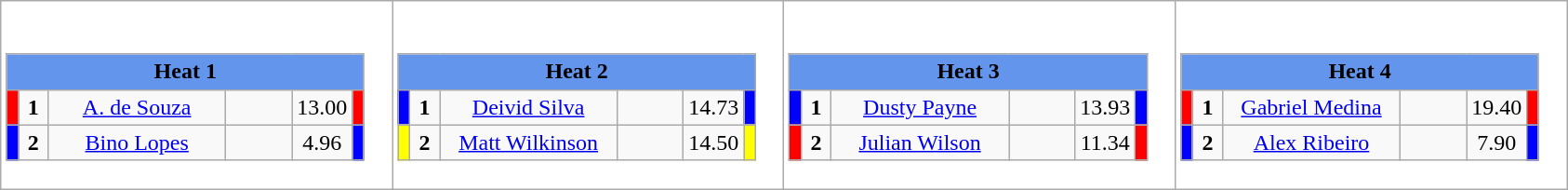<table class="wikitable" style="background:#fff;">
<tr>
<td><div><br><table class="wikitable">
<tr>
<td colspan="6"  style="text-align:center; background:#6495ed;"><strong>Heat 1</strong></td>
</tr>
<tr>
<td style="width:01px; background: #f00;"></td>
<td style="width:14px; text-align:center;"><strong>1</strong></td>
<td style="width:120px; text-align:center;"><a href='#'>A. de Souza</a></td>
<td style="width:40px; text-align:center;"></td>
<td style="width:20px; text-align:center;">13.00</td>
<td style="width:01px; background: #f00;"></td>
</tr>
<tr>
<td style="width:01px; background: #00f;"></td>
<td style="width:14px; text-align:center;"><strong>2</strong></td>
<td style="width:120px; text-align:center;"><a href='#'>Bino Lopes</a></td>
<td style="width:40px; text-align:center;"></td>
<td style="width:20px; text-align:center;">4.96</td>
<td style="width:01px; background: #00f;"></td>
</tr>
</table>
</div></td>
<td><div><br><table class="wikitable">
<tr>
<td colspan="6"  style="text-align:center; background:#6495ed;"><strong>Heat 2</strong></td>
</tr>
<tr>
<td style="width:01px; background: #00f;"></td>
<td style="width:14px; text-align:center;"><strong>1</strong></td>
<td style="width:120px; text-align:center;"><a href='#'>Deivid Silva</a></td>
<td style="width:40px; text-align:center;"></td>
<td style="width:20px; text-align:center;">14.73</td>
<td style="width:01px; background: #00f;"></td>
</tr>
<tr>
<td style="width:01px; background: #ff0;"></td>
<td style="width:14px; text-align:center;"><strong>2</strong></td>
<td style="width:120px; text-align:center;"><a href='#'>Matt Wilkinson</a></td>
<td style="width:40px; text-align:center;"></td>
<td style="width:20px; text-align:center;">14.50</td>
<td style="width:01px; background: #ff0;"></td>
</tr>
</table>
</div></td>
<td><div><br><table class="wikitable">
<tr>
<td colspan="6"  style="text-align:center; background:#6495ed;"><strong>Heat 3</strong></td>
</tr>
<tr>
<td style="width:01px; background: #00f;"></td>
<td style="width:14px; text-align:center;"><strong>1</strong></td>
<td style="width:120px; text-align:center;"><a href='#'>Dusty Payne</a></td>
<td style="width:40px; text-align:center;"></td>
<td style="width:20px; text-align:center;">13.93</td>
<td style="width:01px; background: #00f;"></td>
</tr>
<tr>
<td style="width:01px; background: #f00;"></td>
<td style="width:14px; text-align:center;"><strong>2</strong></td>
<td style="width:120px; text-align:center;"><a href='#'>Julian Wilson</a></td>
<td style="width:40px; text-align:center;"></td>
<td style="width:20px; text-align:center;">11.34</td>
<td style="width:01px; background: #f00;"></td>
</tr>
</table>
</div></td>
<td><div><br><table class="wikitable">
<tr>
<td colspan="6"  style="text-align:center; background:#6495ed;"><strong>Heat 4</strong></td>
</tr>
<tr>
<td style="width:01px; background: #f00;"></td>
<td style="width:14px; text-align:center;"><strong>1</strong></td>
<td style="width:120px; text-align:center;"><a href='#'>Gabriel Medina</a></td>
<td style="width:40px; text-align:center;"></td>
<td style="width:20px; text-align:center;">19.40</td>
<td style="width:01px; background: #f00;"></td>
</tr>
<tr>
<td style="width:01px; background: #00f;"></td>
<td style="width:14px; text-align:center;"><strong>2</strong></td>
<td style="width:120px; text-align:center;"><a href='#'>Alex Ribeiro</a></td>
<td style="width:40px; text-align:center;"></td>
<td style="width:20px; text-align:center;">7.90</td>
<td style="width:01px; background: #00f;"></td>
</tr>
</table>
</div></td>
</tr>
</table>
